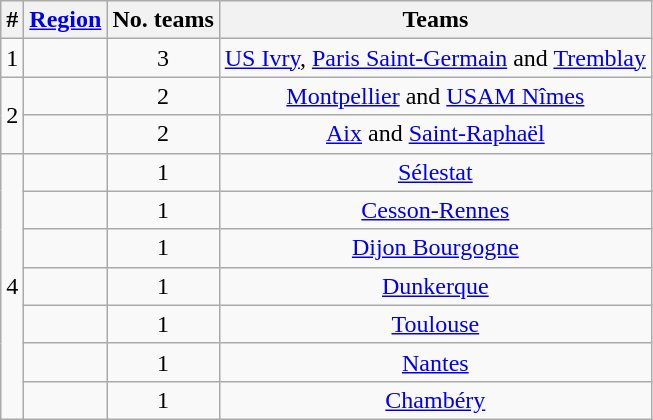<table class="wikitable">
<tr>
<th>#</th>
<th><a href='#'>Region</a></th>
<th>No. teams</th>
<th>Teams</th>
</tr>
<tr>
<td rowspan=1>1</td>
<td></td>
<td align=center>3</td>
<td align=center><a href='#'>US Ivry</a>, <a href='#'>Paris Saint-Germain</a> and <a href='#'>Tremblay</a></td>
</tr>
<tr>
<td rowspan=2>2</td>
<td></td>
<td align=center>2</td>
<td align=center><a href='#'>Montpellier</a> and <a href='#'>USAM Nîmes</a></td>
</tr>
<tr>
<td></td>
<td align=center>2</td>
<td align=center><a href='#'>Aix</a> and <a href='#'>Saint-Raphaël</a></td>
</tr>
<tr>
<td rowspan=7>4</td>
<td></td>
<td align=center>1</td>
<td align=center><a href='#'>Sélestat</a></td>
</tr>
<tr>
<td></td>
<td align=center>1</td>
<td align=center><a href='#'>Cesson-Rennes</a></td>
</tr>
<tr>
<td></td>
<td align=center>1</td>
<td align=center><a href='#'>Dijon Bourgogne</a></td>
</tr>
<tr>
<td></td>
<td align=center>1</td>
<td align=center><a href='#'>Dunkerque</a></td>
</tr>
<tr>
<td></td>
<td align=center>1</td>
<td align=center><a href='#'>Toulouse</a></td>
</tr>
<tr>
<td></td>
<td align=center>1</td>
<td align=center><a href='#'>Nantes</a></td>
</tr>
<tr>
<td></td>
<td align=center>1</td>
<td align=center><a href='#'>Chambéry</a></td>
</tr>
</table>
